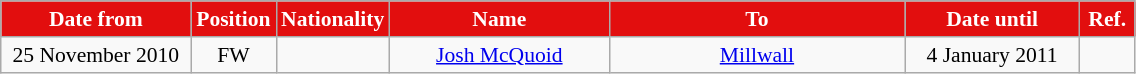<table class="wikitable" style="text-align:center; font-size:90%; ">
<tr>
<th style="background:#e20e0e; color:white; width:120px;">Date from</th>
<th style="background:#e20e0e; color:white; width:50px;">Position</th>
<th style="background:#e20e0e; color:white; width:50px;">Nationality</th>
<th style="background:#e20e0e; color:white; width:140px;">Name</th>
<th style="background:#e20e0e; color:white; width:190px;">To</th>
<th style="background:#e20e0e; color:white; width:110px;">Date until</th>
<th style="background:#e20e0e; color:white; width:30px;">Ref.</th>
</tr>
<tr>
<td>25 November 2010</td>
<td>FW</td>
<td></td>
<td><a href='#'>Josh McQuoid</a></td>
<td><a href='#'>Millwall</a></td>
<td>4 January 2011</td>
<td></td>
</tr>
</table>
